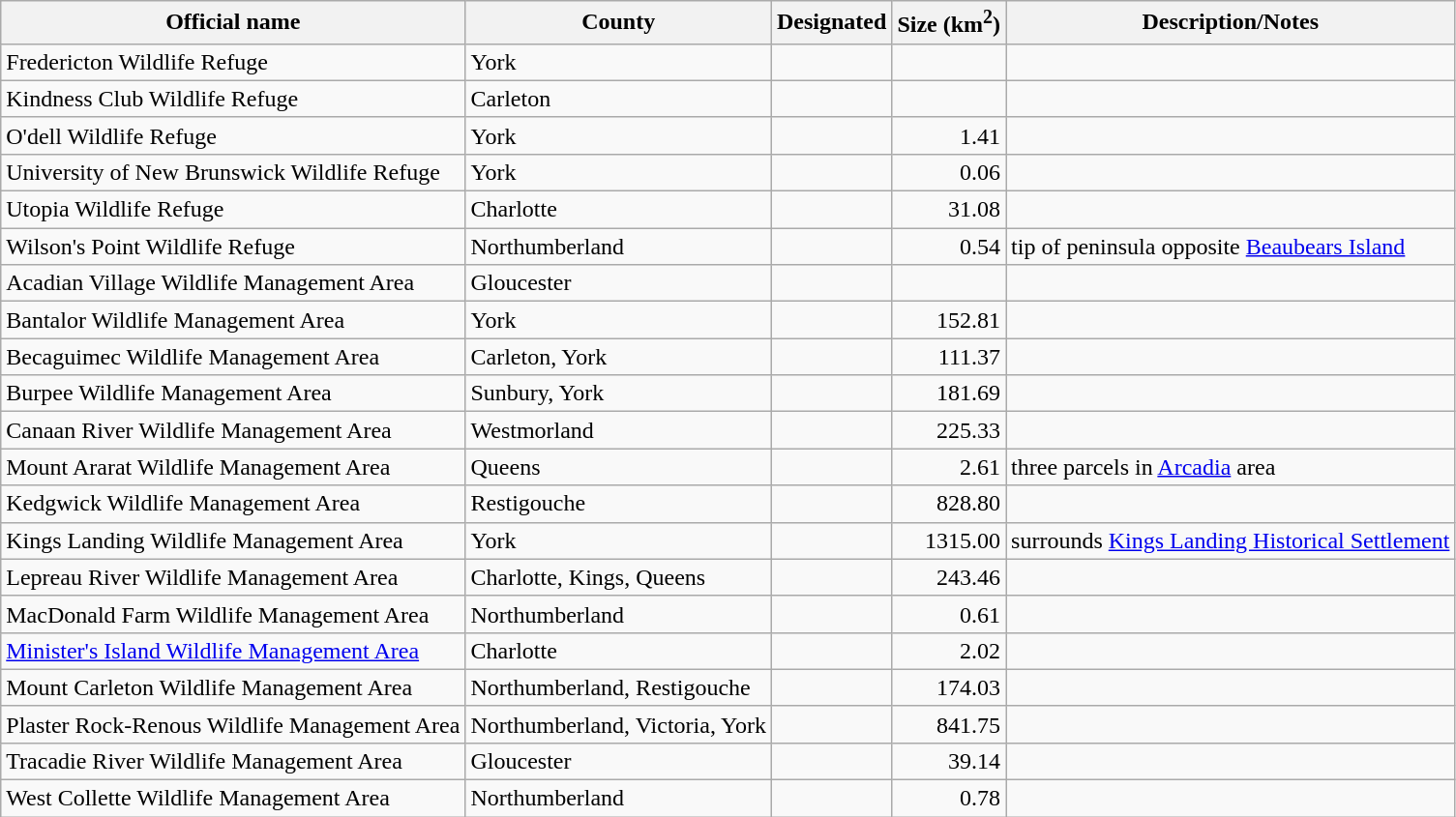<table class="wikitable" style="text-align:left">
<tr>
<th>Official name</th>
<th>County</th>
<th>Designated</th>
<th>Size (km<sup>2</sup>)</th>
<th>Description/Notes</th>
</tr>
<tr>
<td>Fredericton Wildlife Refuge</td>
<td>York</td>
<td></td>
<td></td>
<td></td>
</tr>
<tr>
<td>Kindness Club Wildlife Refuge</td>
<td>Carleton</td>
<td></td>
<td></td>
<td></td>
</tr>
<tr>
<td>O'dell Wildlife Refuge</td>
<td>York</td>
<td></td>
<td align="right">1.41</td>
<td></td>
</tr>
<tr>
<td>University of New Brunswick Wildlife Refuge</td>
<td>York</td>
<td></td>
<td align="right">0.06</td>
<td></td>
</tr>
<tr>
<td>Utopia Wildlife Refuge</td>
<td>Charlotte</td>
<td></td>
<td align="right">31.08</td>
<td></td>
</tr>
<tr>
<td>Wilson's Point Wildlife Refuge</td>
<td>Northumberland</td>
<td></td>
<td align="right">0.54</td>
<td>tip of peninsula opposite <a href='#'>Beaubears Island</a></td>
</tr>
<tr>
<td>Acadian Village Wildlife Management Area</td>
<td>Gloucester</td>
<td></td>
<td></td>
<td></td>
</tr>
<tr>
<td>Bantalor Wildlife Management Area</td>
<td>York</td>
<td></td>
<td align="right">152.81</td>
<td></td>
</tr>
<tr>
<td>Becaguimec Wildlife Management Area</td>
<td>Carleton, York</td>
<td></td>
<td align="right">111.37</td>
<td></td>
</tr>
<tr>
<td>Burpee Wildlife Management Area</td>
<td>Sunbury, York</td>
<td></td>
<td align="right">181.69</td>
<td></td>
</tr>
<tr>
<td>Canaan River Wildlife Management Area</td>
<td>Westmorland</td>
<td></td>
<td align="right">225.33</td>
<td></td>
</tr>
<tr>
<td>Mount Ararat Wildlife Management Area</td>
<td>Queens</td>
<td></td>
<td align="right">2.61</td>
<td>three parcels in <a href='#'>Arcadia</a> area</td>
</tr>
<tr>
<td>Kedgwick Wildlife Management Area</td>
<td>Restigouche</td>
<td></td>
<td align="right">828.80</td>
<td></td>
</tr>
<tr>
<td>Kings Landing Wildlife Management Area</td>
<td>York</td>
<td></td>
<td align="right">1315.00</td>
<td>surrounds <a href='#'>Kings Landing Historical Settlement</a></td>
</tr>
<tr>
<td>Lepreau River Wildlife Management Area</td>
<td>Charlotte, Kings, Queens</td>
<td></td>
<td align="right">243.46</td>
<td></td>
</tr>
<tr>
<td>MacDonald Farm Wildlife Management Area</td>
<td>Northumberland</td>
<td></td>
<td align="right">0.61</td>
<td></td>
</tr>
<tr>
<td><a href='#'> Minister's Island Wildlife Management Area</a></td>
<td>Charlotte</td>
<td></td>
<td align="right">2.02</td>
<td></td>
</tr>
<tr>
<td>Mount Carleton Wildlife Management Area</td>
<td>Northumberland, Restigouche</td>
<td></td>
<td align="right">174.03</td>
<td></td>
</tr>
<tr>
<td>Plaster Rock-Renous Wildlife Management Area</td>
<td>Northumberland, Victoria, York</td>
<td></td>
<td align="right">841.75</td>
<td></td>
</tr>
<tr>
<td>Tracadie River Wildlife Management Area</td>
<td>Gloucester</td>
<td></td>
<td align="right">39.14</td>
<td></td>
</tr>
<tr>
<td>West Collette Wildlife Management Area</td>
<td>Northumberland</td>
<td></td>
<td align="right">0.78</td>
<td></td>
</tr>
</table>
